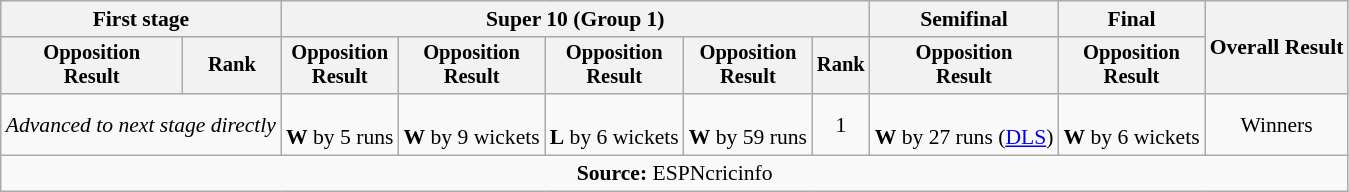<table class=wikitable style=font-size:90%;text-align:center>
<tr>
<th colspan=2>First stage</th>
<th colspan=5>Super 10 (Group 1)</th>
<th>Semifinal</th>
<th>Final</th>
<th rowspan=2>Overall Result</th>
</tr>
<tr style=font-size:95%>
<th>Opposition<br>Result</th>
<th>Rank</th>
<th>Opposition<br>Result</th>
<th>Opposition<br>Result</th>
<th>Opposition<br>Result</th>
<th>Opposition<br>Result</th>
<th>Rank</th>
<th>Opposition<br>Result</th>
<th>Opposition<br>Result</th>
</tr>
<tr>
<td colspan="2"><em>Advanced to next stage directly</em></td>
<td><br><strong>W</strong> by 5 runs</td>
<td><br><strong>W</strong> by 9 wickets</td>
<td><br><strong>L</strong> by 6 wickets</td>
<td><br><strong>W</strong> by 59 runs</td>
<td>1</td>
<td><br><strong>W</strong> by 27 runs (<a href='#'>DLS</a>)</td>
<td><br><strong>W</strong> by 6 wickets</td>
<td>Winners</td>
</tr>
<tr>
<td colspan="11"><strong>Source:</strong> ESPNcricinfo</td>
</tr>
</table>
